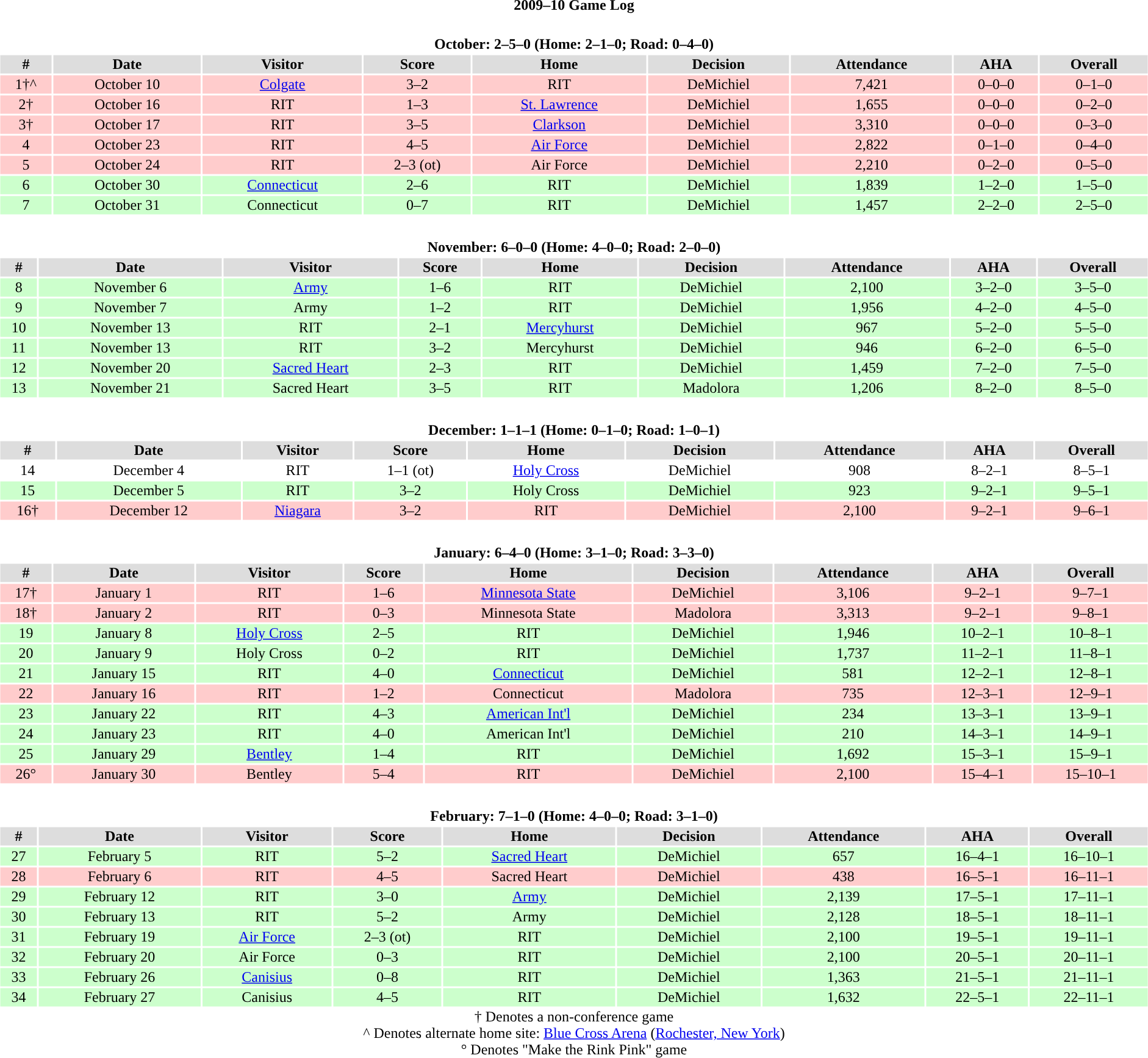<table class="toccolours" width=100% style="clear:both; margin:1.5em auto; text-align:center;">
<tr>
<th colspan=12>2009–10 Game Log</th>
</tr>
<tr>
<td colspan=12><br><table class="toccolours collapsible collapsed" width=100%>
<tr>
<th colspan=12>October: 2–5–0 (Home: 2–1–0; Road: 0–4–0)</th>
</tr>
<tr align="center"  bgcolor="#dddddd">
<th>#</th>
<th>Date</th>
<th>Visitor</th>
<th>Score</th>
<th>Home</th>
<th>Decision</th>
<th>Attendance</th>
<th>AHA</th>
<th>Overall</th>
</tr>
<tr align="center" bgcolor="#ffcccc">
<td>1†^</td>
<td>October 10</td>
<td><a href='#'>Colgate</a></td>
<td>3–2</td>
<td>RIT</td>
<td>DeMichiel</td>
<td>7,421</td>
<td>0–0–0</td>
<td>0–1–0</td>
</tr>
<tr align="center" bgcolor="#ffcccc">
<td>2†</td>
<td>October 16</td>
<td>RIT</td>
<td>1–3</td>
<td><a href='#'>St. Lawrence</a></td>
<td>DeMichiel</td>
<td>1,655</td>
<td>0–0–0</td>
<td>0–2–0</td>
</tr>
<tr align="center" bgcolor="#ffcccc">
<td>3†</td>
<td>October 17</td>
<td>RIT</td>
<td>3–5</td>
<td><a href='#'>Clarkson</a></td>
<td>DeMichiel</td>
<td>3,310</td>
<td>0–0–0</td>
<td>0–3–0</td>
</tr>
<tr align="center" bgcolor="#ffcccc">
<td>4</td>
<td>October 23</td>
<td>RIT</td>
<td>4–5</td>
<td><a href='#'>Air Force</a></td>
<td>DeMichiel</td>
<td>2,822</td>
<td>0–1–0</td>
<td>0–4–0</td>
</tr>
<tr align="center" bgcolor="#ffcccc">
<td>5</td>
<td>October 24</td>
<td>RIT</td>
<td>2–3 (ot)</td>
<td>Air Force</td>
<td>DeMichiel</td>
<td>2,210</td>
<td>0–2–0</td>
<td>0–5–0</td>
</tr>
<tr align="center" bgcolor="#ccffcc">
<td>6</td>
<td>October 30</td>
<td><a href='#'>Connecticut</a></td>
<td>2–6</td>
<td>RIT</td>
<td>DeMichiel</td>
<td>1,839</td>
<td>1–2–0</td>
<td>1–5–0</td>
</tr>
<tr align="center" bgcolor="#ccffcc">
<td>7</td>
<td>October 31</td>
<td>Connecticut</td>
<td>0–7</td>
<td>RIT</td>
<td>DeMichiel</td>
<td>1,457</td>
<td>2–2–0</td>
<td>2–5–0</td>
</tr>
</table>
</td>
</tr>
<tr>
<td colspan=12><br><table class="toccolours collapsible collapsed" width=100%>
<tr>
<th colspan=12>November: 6–0–0 (Home: 4–0–0; Road: 2–0–0)</th>
</tr>
<tr align="center"  bgcolor="#dddddd">
<th>#</th>
<th>Date</th>
<th>Visitor</th>
<th>Score</th>
<th>Home</th>
<th>Decision</th>
<th>Attendance</th>
<th>AHA</th>
<th>Overall</th>
</tr>
<tr align="center" bgcolor="#ccffcc">
<td>8</td>
<td>November 6</td>
<td><a href='#'>Army</a></td>
<td>1–6</td>
<td>RIT</td>
<td>DeMichiel</td>
<td>2,100</td>
<td>3–2–0</td>
<td>3–5–0</td>
</tr>
<tr align="center" bgcolor="#ccffcc">
<td>9</td>
<td>November 7</td>
<td>Army</td>
<td>1–2</td>
<td>RIT</td>
<td>DeMichiel</td>
<td>1,956</td>
<td>4–2–0</td>
<td>4–5–0</td>
</tr>
<tr align="center" bgcolor="#ccffcc">
<td>10</td>
<td>November 13</td>
<td>RIT</td>
<td>2–1</td>
<td><a href='#'>Mercyhurst</a></td>
<td>DeMichiel</td>
<td>967</td>
<td>5–2–0</td>
<td>5–5–0</td>
</tr>
<tr align="center" bgcolor="#ccffcc">
<td>11</td>
<td>November 13</td>
<td>RIT</td>
<td>3–2</td>
<td>Mercyhurst</td>
<td>DeMichiel</td>
<td>946</td>
<td>6–2–0</td>
<td>6–5–0</td>
</tr>
<tr align="center" bgcolor="#ccffcc">
<td>12</td>
<td>November 20</td>
<td><a href='#'>Sacred Heart</a></td>
<td>2–3</td>
<td>RIT</td>
<td>DeMichiel</td>
<td>1,459</td>
<td>7–2–0</td>
<td>7–5–0</td>
</tr>
<tr align="center" bgcolor="#ccffcc">
<td>13</td>
<td>November 21</td>
<td>Sacred Heart</td>
<td>3–5</td>
<td>RIT</td>
<td>Madolora</td>
<td>1,206</td>
<td>8–2–0</td>
<td>8–5–0</td>
</tr>
</table>
</td>
</tr>
<tr>
<td colspan=12><br><table class="toccolours collapsible collapsed" width=100%>
<tr>
<th colspan=12>December: 1–1–1 (Home: 0–1–0; Road: 1–0–1)</th>
</tr>
<tr align="center"  bgcolor="#dddddd">
<th>#</th>
<th>Date</th>
<th>Visitor</th>
<th>Score</th>
<th>Home</th>
<th>Decision</th>
<th>Attendance</th>
<th>AHA</th>
<th>Overall</th>
</tr>
<tr align="center" bgcolor="white">
<td>14</td>
<td>December 4</td>
<td>RIT</td>
<td>1–1 (ot)</td>
<td><a href='#'>Holy Cross</a></td>
<td>DeMichiel</td>
<td>908</td>
<td>8–2–1</td>
<td>8–5–1</td>
</tr>
<tr align="center" bgcolor="#ccffcc">
<td>15</td>
<td>December 5</td>
<td>RIT</td>
<td>3–2</td>
<td>Holy Cross</td>
<td>DeMichiel</td>
<td>923</td>
<td>9–2–1</td>
<td>9–5–1</td>
</tr>
<tr align="center" bgcolor="#ffcccc">
<td>16†</td>
<td>December 12</td>
<td><a href='#'>Niagara</a></td>
<td>3–2</td>
<td>RIT</td>
<td>DeMichiel</td>
<td>2,100</td>
<td>9–2–1</td>
<td>9–6–1</td>
</tr>
</table>
</td>
</tr>
<tr>
<td colspan=12><br><table class="toccolours collapsible collapsed" width=100%>
<tr>
<th colspan=12>January: 6–4–0 (Home: 3–1–0; Road: 3–3–0)</th>
</tr>
<tr align="center"  bgcolor="#dddddd">
<th>#</th>
<th>Date</th>
<th>Visitor</th>
<th>Score</th>
<th>Home</th>
<th>Decision</th>
<th>Attendance</th>
<th>AHA</th>
<th>Overall</th>
</tr>
<tr align="center" bgcolor="#ffcccc">
<td>17†</td>
<td>January 1</td>
<td>RIT</td>
<td>1–6</td>
<td><a href='#'>Minnesota State</a></td>
<td>DeMichiel</td>
<td>3,106</td>
<td>9–2–1</td>
<td>9–7–1</td>
</tr>
<tr align="center" bgcolor="#ffcccc">
<td>18†</td>
<td>January 2</td>
<td>RIT</td>
<td>0–3</td>
<td>Minnesota State</td>
<td>Madolora</td>
<td>3,313</td>
<td>9–2–1</td>
<td>9–8–1</td>
</tr>
<tr align="center" bgcolor="#ccffcc">
<td>19</td>
<td>January 8</td>
<td><a href='#'>Holy Cross</a></td>
<td>2–5</td>
<td>RIT</td>
<td>DeMichiel</td>
<td>1,946</td>
<td>10–2–1</td>
<td>10–8–1</td>
</tr>
<tr align="center" bgcolor="#ccffcc">
<td>20</td>
<td>January 9</td>
<td>Holy Cross</td>
<td>0–2</td>
<td>RIT</td>
<td>DeMichiel</td>
<td>1,737</td>
<td>11–2–1</td>
<td>11–8–1</td>
</tr>
<tr align="center" bgcolor="#ccffcc">
<td>21</td>
<td>January 15</td>
<td>RIT</td>
<td>4–0</td>
<td><a href='#'>Connecticut</a></td>
<td>DeMichiel</td>
<td>581</td>
<td>12–2–1</td>
<td>12–8–1</td>
</tr>
<tr align="center" bgcolor="#ffcccc">
<td>22</td>
<td>January 16</td>
<td>RIT</td>
<td>1–2</td>
<td>Connecticut</td>
<td>Madolora</td>
<td>735</td>
<td>12–3–1</td>
<td>12–9–1</td>
</tr>
<tr align="center" bgcolor="#ccffcc">
<td>23</td>
<td>January 22</td>
<td>RIT</td>
<td>4–3</td>
<td><a href='#'>American Int'l</a></td>
<td>DeMichiel</td>
<td>234</td>
<td>13–3–1</td>
<td>13–9–1</td>
</tr>
<tr align="center" bgcolor="#ccffcc">
<td>24</td>
<td>January 23</td>
<td>RIT</td>
<td>4–0</td>
<td>American Int'l</td>
<td>DeMichiel</td>
<td>210</td>
<td>14–3–1</td>
<td>14–9–1</td>
</tr>
<tr align="center" bgcolor="#ccffcc">
<td>25</td>
<td>January 29</td>
<td><a href='#'>Bentley</a></td>
<td>1–4</td>
<td>RIT</td>
<td>DeMichiel</td>
<td>1,692</td>
<td>15–3–1</td>
<td>15–9–1</td>
</tr>
<tr align="center" bgcolor="#ffcccc">
<td>26°</td>
<td>January 30</td>
<td>Bentley</td>
<td>5–4</td>
<td>RIT</td>
<td>DeMichiel</td>
<td>2,100</td>
<td>15–4–1</td>
<td>15–10–1</td>
</tr>
</table>
</td>
</tr>
<tr>
<td colspan=12><br><table class="toccolours collapsible collapsed" width=100%>
<tr>
<th colspan=12>February: 7–1–0 (Home: 4–0–0; Road: 3–1–0)</th>
</tr>
<tr align="center"  bgcolor="#dddddd">
<th>#</th>
<th>Date</th>
<th>Visitor</th>
<th>Score</th>
<th>Home</th>
<th>Decision</th>
<th>Attendance</th>
<th>AHA</th>
<th>Overall</th>
</tr>
<tr align="center" bgcolor="#ccffcc">
<td>27</td>
<td>February 5</td>
<td>RIT</td>
<td>5–2</td>
<td><a href='#'>Sacred Heart</a></td>
<td>DeMichiel</td>
<td>657</td>
<td>16–4–1</td>
<td>16–10–1</td>
</tr>
<tr align="center" bgcolor="#ffcccc">
<td>28</td>
<td>February 6</td>
<td>RIT</td>
<td>4–5</td>
<td>Sacred Heart</td>
<td>DeMichiel</td>
<td>438</td>
<td>16–5–1</td>
<td>16–11–1</td>
</tr>
<tr align="center" bgcolor="#ccffcc">
<td>29</td>
<td>February 12</td>
<td>RIT</td>
<td>3–0</td>
<td><a href='#'>Army</a></td>
<td>DeMichiel</td>
<td>2,139</td>
<td>17–5–1</td>
<td>17–11–1</td>
</tr>
<tr align="center" bgcolor="#ccffcc">
<td>30</td>
<td>February 13</td>
<td>RIT</td>
<td>5–2</td>
<td>Army</td>
<td>DeMichiel</td>
<td>2,128</td>
<td>18–5–1</td>
<td>18–11–1</td>
</tr>
<tr align="center" bgcolor="#ccffcc">
<td>31</td>
<td>February 19</td>
<td><a href='#'>Air Force</a></td>
<td>2–3 (ot)</td>
<td>RIT</td>
<td>DeMichiel</td>
<td>2,100</td>
<td>19–5–1</td>
<td>19–11–1</td>
</tr>
<tr align="center" bgcolor="#ccffcc">
<td>32</td>
<td>February 20</td>
<td>Air Force</td>
<td>0–3</td>
<td>RIT</td>
<td>DeMichiel</td>
<td>2,100</td>
<td>20–5–1</td>
<td>20–11–1</td>
</tr>
<tr align="center" bgcolor="#ccffcc">
<td>33</td>
<td>February 26</td>
<td><a href='#'>Canisius</a></td>
<td>0–8</td>
<td>RIT</td>
<td>DeMichiel</td>
<td>1,363</td>
<td>21–5–1</td>
<td>21–11–1</td>
</tr>
<tr align="center" bgcolor="#ccffcc">
<td>34</td>
<td>February 27</td>
<td>Canisius</td>
<td>4–5</td>
<td>RIT</td>
<td>DeMichiel</td>
<td>1,632</td>
<td>22–5–1</td>
<td>22–11–1</td>
</tr>
</table>
† Denotes a non-conference game<br>^ Denotes alternate home site: <a href='#'>Blue Cross Arena</a> (<a href='#'>Rochester, New York</a>)<br>° Denotes "Make the Rink Pink" game</td>
</tr>
</table>
